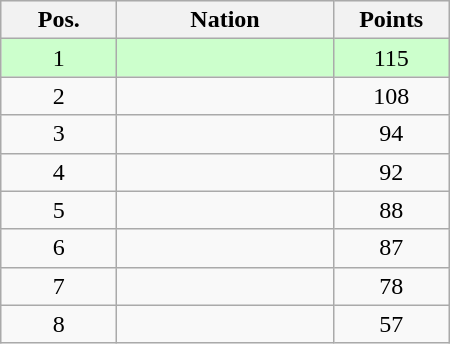<table class="wikitable gauche" cellspacing="1" style="width:300px;">
<tr style="background:#efefef; text-align:center;">
<th style="width:70px;">Pos.</th>
<th>Nation</th>
<th style="width:70px;">Points</th>
</tr>
<tr style="vertical-align:top; text-align:center; background:#ccffcc;">
<td>1</td>
<td style="text-align:left;"></td>
<td>115</td>
</tr>
<tr style="vertical-align:top; text-align:center;">
<td>2</td>
<td style="text-align:left;"></td>
<td>108</td>
</tr>
<tr style="vertical-align:top; text-align:center;">
<td>3</td>
<td style="text-align:left;"></td>
<td>94</td>
</tr>
<tr style="vertical-align:top; text-align:center;">
<td>4</td>
<td style="text-align:left;"></td>
<td>92</td>
</tr>
<tr style="vertical-align:top; text-align:center;">
<td>5</td>
<td style="text-align:left;"></td>
<td>88</td>
</tr>
<tr style="vertical-align:top; text-align:center;">
<td>6</td>
<td style="text-align:left;"></td>
<td>87</td>
</tr>
<tr style="vertical-align:top; text-align:center;">
<td>7</td>
<td style="text-align:left;"></td>
<td>78</td>
</tr>
<tr style="vertical-align:top; text-align:center;">
<td>8</td>
<td style="text-align:left;"></td>
<td>57</td>
</tr>
</table>
